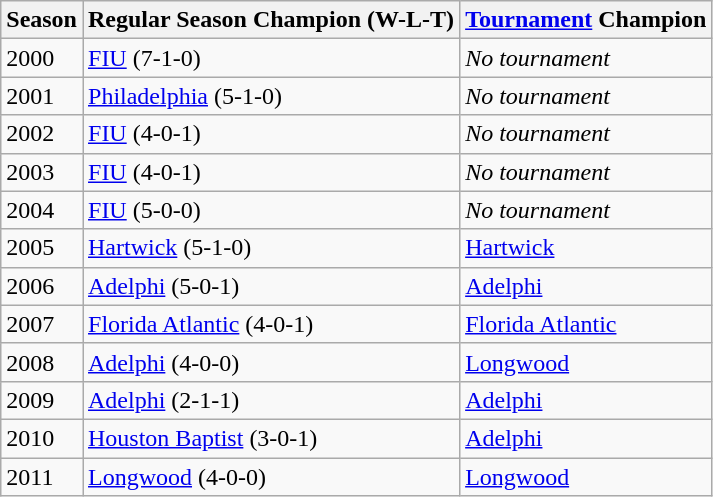<table class="wikitable">
<tr>
<th>Season</th>
<th>Regular Season Champion (W-L-T)</th>
<th><a href='#'>Tournament</a> Champion</th>
</tr>
<tr>
<td>2000</td>
<td><a href='#'>FIU</a> (7-1-0)</td>
<td><em>No tournament</em></td>
</tr>
<tr>
<td>2001</td>
<td><a href='#'>Philadelphia</a> (5-1-0)</td>
<td><em>No tournament</em></td>
</tr>
<tr>
<td>2002</td>
<td><a href='#'>FIU</a> (4-0-1)</td>
<td><em>No tournament</em></td>
</tr>
<tr>
<td>2003</td>
<td><a href='#'>FIU</a> (4-0-1)</td>
<td><em>No tournament</em></td>
</tr>
<tr>
<td>2004</td>
<td><a href='#'>FIU</a> (5-0-0)</td>
<td><em>No tournament</em></td>
</tr>
<tr>
<td>2005</td>
<td><a href='#'>Hartwick</a> (5-1-0)</td>
<td><a href='#'>Hartwick</a></td>
</tr>
<tr>
<td>2006</td>
<td><a href='#'>Adelphi</a> (5-0-1)</td>
<td><a href='#'>Adelphi</a></td>
</tr>
<tr>
<td>2007</td>
<td><a href='#'>Florida Atlantic</a> (4-0-1)</td>
<td><a href='#'>Florida Atlantic</a></td>
</tr>
<tr>
<td>2008</td>
<td><a href='#'>Adelphi</a> (4-0-0)</td>
<td><a href='#'>Longwood</a></td>
</tr>
<tr>
<td>2009</td>
<td><a href='#'>Adelphi</a> (2-1-1)</td>
<td><a href='#'>Adelphi</a></td>
</tr>
<tr>
<td>2010</td>
<td><a href='#'>Houston Baptist</a> (3-0-1)</td>
<td><a href='#'>Adelphi</a></td>
</tr>
<tr>
<td>2011</td>
<td><a href='#'>Longwood</a> (4-0-0)</td>
<td><a href='#'>Longwood</a></td>
</tr>
</table>
